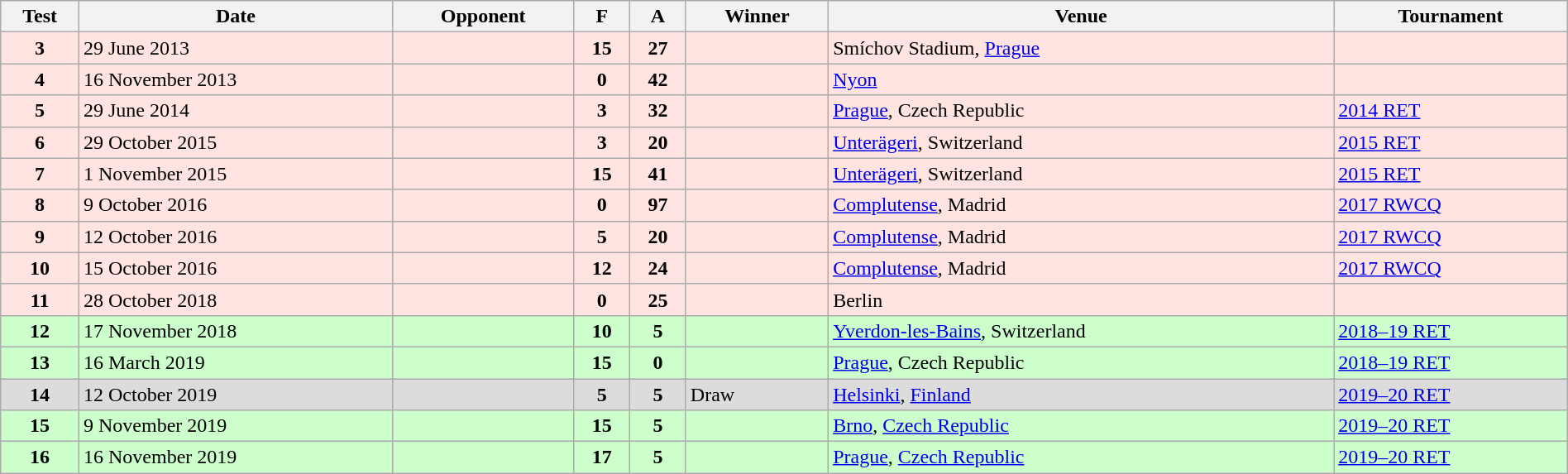<table class="wikitable sortable" style="width:100%">
<tr>
<th style="width:5%">Test</th>
<th>Date</th>
<th>Opponent</th>
<th>F</th>
<th>A</th>
<th>Winner</th>
<th>Venue</th>
<th>Tournament</th>
</tr>
<tr bgcolor="FFE4E1">
<td align="center"><strong>3</strong></td>
<td>29 June 2013</td>
<td></td>
<td align="center"><strong>15</strong></td>
<td align="center"><strong>27</strong></td>
<td></td>
<td> Smíchov Stadium, <a href='#'>Prague</a></td>
<td></td>
</tr>
<tr bgcolor="FFE4E1">
<td align="center"><strong>4</strong></td>
<td>16 November 2013</td>
<td></td>
<td align="center"><strong>0</strong></td>
<td align="center"><strong>42</strong></td>
<td></td>
<td><a href='#'>Nyon</a></td>
<td></td>
</tr>
<tr bgcolor="FFE4E1">
<td align="center"><strong>5</strong></td>
<td>29 June 2014</td>
<td></td>
<td align="center"><strong>3</strong></td>
<td align="center"><strong>32</strong></td>
<td></td>
<td><a href='#'>Prague</a>, Czech Republic</td>
<td><a href='#'>2014 RET</a></td>
</tr>
<tr bgcolor="FFE4E1">
<td align="center"><strong>6</strong></td>
<td>29 October 2015</td>
<td></td>
<td align="center"><strong>3</strong></td>
<td align="center"><strong>20</strong></td>
<td></td>
<td><a href='#'>Unterägeri</a>, Switzerland</td>
<td><a href='#'>2015 RET</a></td>
</tr>
<tr bgcolor="FFE4E1">
<td align="center"><strong>7</strong></td>
<td>1 November 2015</td>
<td></td>
<td align="center"><strong>15</strong></td>
<td align="center"><strong>41</strong></td>
<td></td>
<td><a href='#'>Unterägeri</a>, Switzerland</td>
<td><a href='#'>2015 RET</a></td>
</tr>
<tr bgcolor="FFE4E1">
<td align="center"><strong>8</strong></td>
<td>9 October 2016</td>
<td></td>
<td align="center"><strong>0</strong></td>
<td align="center"><strong>97</strong></td>
<td></td>
<td><a href='#'>Complutense</a>, Madrid</td>
<td><a href='#'>2017 RWCQ</a></td>
</tr>
<tr bgcolor="FFE4E1">
<td align="center"><strong>9</strong></td>
<td>12 October 2016</td>
<td></td>
<td align="center"><strong>5</strong></td>
<td align="center"><strong>20</strong></td>
<td></td>
<td><a href='#'>Complutense</a>, Madrid</td>
<td><a href='#'>2017 RWCQ</a></td>
</tr>
<tr bgcolor="FFE4E1">
<td align="center"><strong>10</strong></td>
<td>15 October 2016</td>
<td></td>
<td align="center"><strong>12</strong></td>
<td align="center"><strong>24</strong></td>
<td></td>
<td><a href='#'>Complutense</a>, Madrid</td>
<td><a href='#'>2017 RWCQ</a></td>
</tr>
<tr bgcolor="FFE4E1">
<td align="center"><strong>11</strong></td>
<td>28 October 2018</td>
<td></td>
<td align="center"><strong>0</strong></td>
<td align="center"><strong>25</strong></td>
<td></td>
<td>Berlin</td>
<td></td>
</tr>
<tr bgcolor="#ccffcc">
<td align="center"><strong>12</strong></td>
<td>17 November 2018</td>
<td></td>
<td align="center"><strong>10</strong></td>
<td align="center"><strong>5</strong></td>
<td></td>
<td><a href='#'>Yverdon-les-Bains</a>, Switzerland</td>
<td><a href='#'>2018–19 RET</a></td>
</tr>
<tr bgcolor="#ccffcc">
<td align="center"><strong>13</strong></td>
<td>16 March 2019</td>
<td></td>
<td align="center"><strong>15</strong></td>
<td align="center"><strong>0</strong></td>
<td></td>
<td><a href='#'>Prague</a>, Czech Republic</td>
<td><a href='#'>2018–19 RET</a></td>
</tr>
<tr bgcolor="DCDCDC">
<td align="center"><strong>14</strong></td>
<td>12 October 2019</td>
<td></td>
<td align="center"><strong>5</strong></td>
<td align="center"><strong>5</strong></td>
<td>Draw</td>
<td><a href='#'>Helsinki</a>, <a href='#'>Finland</a></td>
<td><a href='#'>2019–20 RET</a></td>
</tr>
<tr bgcolor="#ccffcc">
<td align="center"><strong>15</strong></td>
<td>9 November 2019</td>
<td></td>
<td align="center"><strong>15</strong></td>
<td align="center"><strong>5</strong></td>
<td></td>
<td><a href='#'>Brno</a>, <a href='#'>Czech Republic</a></td>
<td><a href='#'>2019–20 RET</a></td>
</tr>
<tr bgcolor="#ccffcc">
<td align="center"><strong>16</strong></td>
<td>16 November 2019</td>
<td></td>
<td align="center"><strong>17</strong></td>
<td align="center"><strong>5</strong></td>
<td></td>
<td><a href='#'>Prague</a>, <a href='#'>Czech Republic</a></td>
<td><a href='#'>2019–20 RET</a></td>
</tr>
</table>
